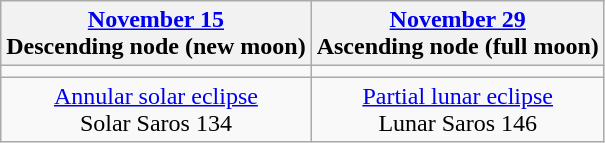<table class="wikitable">
<tr>
<th><a href='#'>November 15</a><br>Descending node (new moon)<br></th>
<th><a href='#'>November 29</a><br>Ascending node (full moon)<br></th>
</tr>
<tr>
<td></td>
<td></td>
</tr>
<tr align=center>
<td><a href='#'>Annular solar eclipse</a><br>Solar Saros 134</td>
<td><a href='#'>Partial lunar eclipse</a><br>Lunar Saros 146</td>
</tr>
</table>
